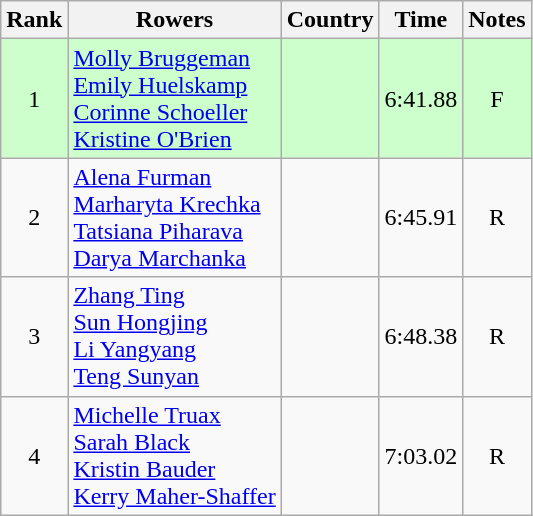<table class="wikitable" style="text-align:center">
<tr>
<th>Rank</th>
<th>Rowers</th>
<th>Country</th>
<th>Time</th>
<th>Notes</th>
</tr>
<tr bgcolor=ccffcc>
<td>1</td>
<td align="left"><a href='#'>Molly Bruggeman</a><br><a href='#'>Emily Huelskamp</a><br><a href='#'>Corinne Schoeller</a><br><a href='#'>Kristine O'Brien</a></td>
<td align="left"></td>
<td>6:41.88</td>
<td>F</td>
</tr>
<tr>
<td>2</td>
<td align="left"><a href='#'>Alena Furman</a><br><a href='#'>Marharyta Krechka</a><br><a href='#'>Tatsiana Piharava</a><br><a href='#'>Darya Marchanka</a></td>
<td align="left"></td>
<td>6:45.91</td>
<td>R</td>
</tr>
<tr>
<td>3</td>
<td align="left"><a href='#'>Zhang Ting</a><br><a href='#'>Sun Hongjing</a><br><a href='#'>Li Yangyang</a><br><a href='#'>Teng Sunyan</a></td>
<td align="left"></td>
<td>6:48.38</td>
<td>R</td>
</tr>
<tr>
<td>4</td>
<td align="left"><a href='#'>Michelle Truax</a><br><a href='#'>Sarah Black</a><br><a href='#'>Kristin Bauder</a><br><a href='#'>Kerry Maher-Shaffer</a></td>
<td align="left"></td>
<td>7:03.02</td>
<td>R</td>
</tr>
</table>
